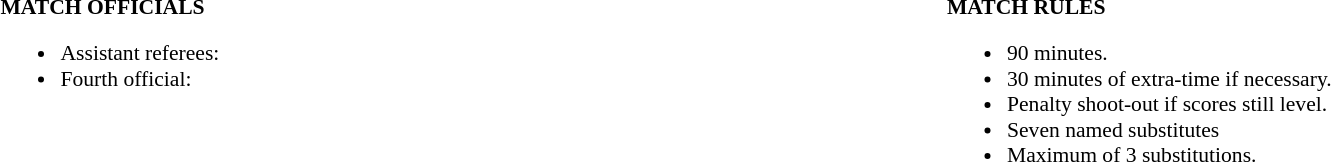<table width=100% style="font-size: 90%">
<tr>
<td width=50% valign=top><br><strong>MATCH OFFICIALS</strong><ul><li>Assistant referees:</li><li>Fourth official:</li></ul></td>
<td width=50% valign=top><br><strong>MATCH RULES</strong><ul><li>90 minutes.</li><li>30 minutes of extra-time if necessary.</li><li>Penalty shoot-out if scores still level.</li><li>Seven named substitutes</li><li>Maximum of 3 substitutions.</li></ul></td>
</tr>
</table>
